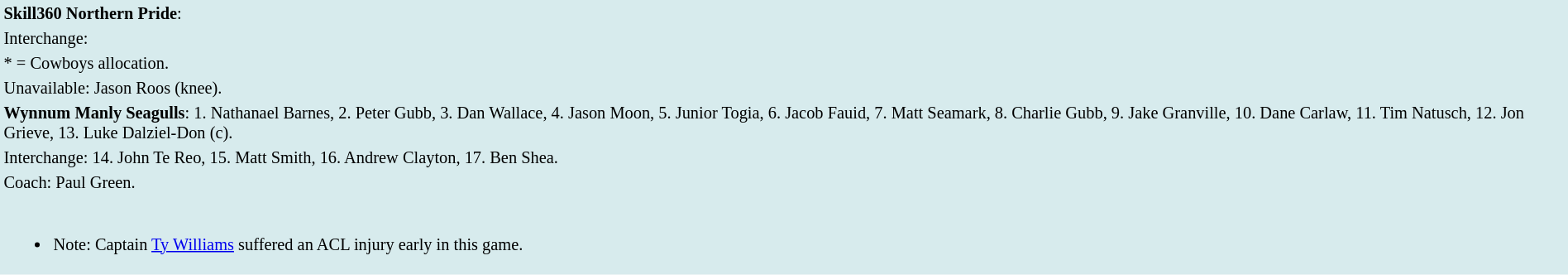<table style="background:#d7ebed; font-size:85%; width:100%;">
<tr>
<td><strong>Skill360 Northern Pride</strong>:             </td>
</tr>
<tr>
<td>Interchange:    </td>
</tr>
<tr>
<td>* = Cowboys allocation.</td>
</tr>
<tr>
<td>Unavailable: Jason Roos (knee).</td>
</tr>
<tr>
<td><strong>Wynnum Manly Seagulls</strong>: 1. Nathanael Barnes, 2. Peter Gubb, 3. Dan Wallace, 4. Jason Moon, 5. Junior Togia, 6. Jacob Fauid, 7. Matt Seamark, 8. Charlie Gubb, 9. Jake Granville, 10. Dane Carlaw, 11. Tim Natusch, 12. Jon Grieve, 13. Luke Dalziel-Don (c).</td>
</tr>
<tr>
<td>Interchange: 14. John Te Reo, 15. Matt Smith, 16. Andrew Clayton, 17. Ben Shea.</td>
</tr>
<tr>
<td>Coach: Paul Green.</td>
</tr>
<tr>
<td><br><ul><li>Note: Captain <a href='#'>Ty Williams</a> suffered an ACL injury early in this game.</li></ul></td>
</tr>
</table>
